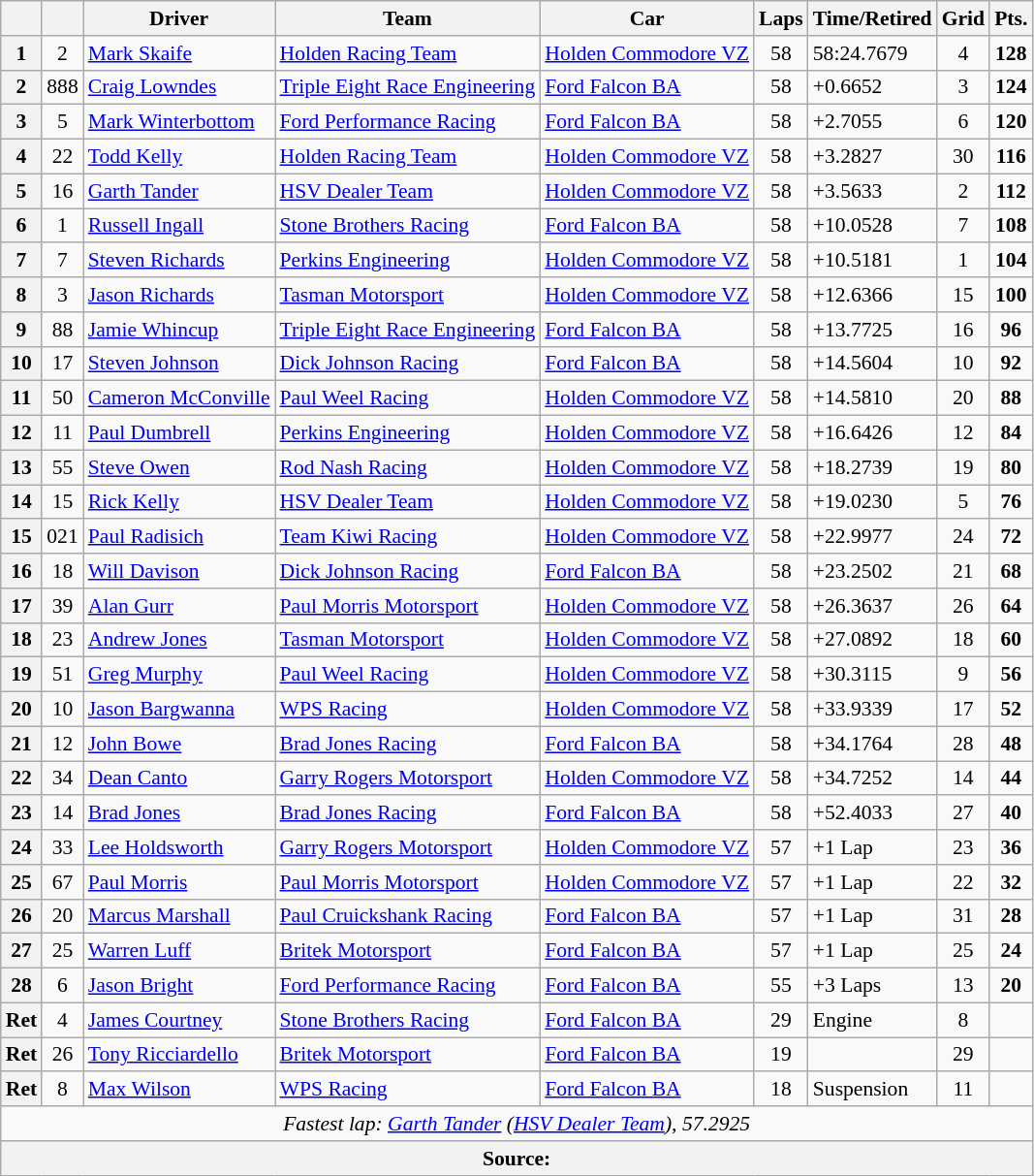<table class="wikitable" style="font-size: 90%">
<tr>
<th></th>
<th></th>
<th>Driver</th>
<th>Team</th>
<th>Car</th>
<th>Laps</th>
<th>Time/Retired</th>
<th>Grid</th>
<th>Pts.</th>
</tr>
<tr>
<th>1</th>
<td align="center">2</td>
<td> <a href='#'>Mark Skaife</a></td>
<td><a href='#'>Holden Racing Team</a></td>
<td><a href='#'>Holden Commodore VZ</a></td>
<td align="center">58</td>
<td>58:24.7679</td>
<td align="center">4</td>
<td align="center"><strong>128</strong></td>
</tr>
<tr>
<th>2</th>
<td align="center">888</td>
<td> <a href='#'>Craig Lowndes</a></td>
<td><a href='#'>Triple Eight Race Engineering</a></td>
<td><a href='#'>Ford Falcon BA</a></td>
<td align="center">58</td>
<td>+0.6652</td>
<td align="center">3</td>
<td align="center"><strong>124</strong></td>
</tr>
<tr>
<th>3</th>
<td align="center">5</td>
<td> <a href='#'>Mark Winterbottom</a></td>
<td><a href='#'>Ford Performance Racing</a></td>
<td><a href='#'>Ford Falcon BA</a></td>
<td align="center">58</td>
<td>+2.7055</td>
<td align="center">6</td>
<td align="center"><strong>120</strong></td>
</tr>
<tr>
<th>4</th>
<td align="center">22</td>
<td> <a href='#'>Todd Kelly</a></td>
<td><a href='#'>Holden Racing Team</a></td>
<td><a href='#'>Holden Commodore VZ</a></td>
<td align="center">58</td>
<td>+3.2827</td>
<td align="center">30</td>
<td align="center"><strong>116</strong></td>
</tr>
<tr>
<th>5</th>
<td align="center">16</td>
<td> <a href='#'>Garth Tander</a></td>
<td><a href='#'>HSV Dealer Team</a></td>
<td><a href='#'>Holden Commodore VZ</a></td>
<td align="center">58</td>
<td>+3.5633</td>
<td align="center">2</td>
<td align="center"><strong>112</strong></td>
</tr>
<tr>
<th>6</th>
<td align="center">1</td>
<td> <a href='#'>Russell Ingall</a></td>
<td><a href='#'>Stone Brothers Racing</a></td>
<td><a href='#'>Ford Falcon BA</a></td>
<td align="center">58</td>
<td>+10.0528</td>
<td align="center">7</td>
<td align="center"><strong>108</strong></td>
</tr>
<tr>
<th>7</th>
<td align="center">7</td>
<td> <a href='#'>Steven Richards</a></td>
<td><a href='#'>Perkins Engineering</a></td>
<td><a href='#'>Holden Commodore VZ</a></td>
<td align="center">58</td>
<td>+10.5181</td>
<td align="center">1</td>
<td align="center"><strong>104</strong></td>
</tr>
<tr>
<th>8</th>
<td align="center">3</td>
<td> <a href='#'>Jason Richards</a></td>
<td><a href='#'>Tasman Motorsport</a></td>
<td><a href='#'>Holden Commodore VZ</a></td>
<td align="center">58</td>
<td>+12.6366</td>
<td align="center">15</td>
<td align="center"><strong>100</strong></td>
</tr>
<tr>
<th>9</th>
<td align="center">88</td>
<td> <a href='#'>Jamie Whincup</a></td>
<td><a href='#'>Triple Eight Race Engineering</a></td>
<td><a href='#'>Ford Falcon BA</a></td>
<td align="center">58</td>
<td>+13.7725</td>
<td align="center">16</td>
<td align="center"><strong>96</strong></td>
</tr>
<tr>
<th>10</th>
<td align="center">17</td>
<td> <a href='#'>Steven Johnson</a></td>
<td><a href='#'>Dick Johnson Racing</a></td>
<td><a href='#'>Ford Falcon BA</a></td>
<td align="center">58</td>
<td>+14.5604</td>
<td align="center">10</td>
<td align="center"><strong>92</strong></td>
</tr>
<tr>
<th>11</th>
<td align="center">50</td>
<td> <a href='#'>Cameron McConville</a></td>
<td><a href='#'>Paul Weel Racing</a></td>
<td><a href='#'>Holden Commodore VZ</a></td>
<td align="center">58</td>
<td>+14.5810</td>
<td align="center">20</td>
<td align="center"><strong>88</strong></td>
</tr>
<tr>
<th>12</th>
<td align="center">11</td>
<td> <a href='#'>Paul Dumbrell</a></td>
<td><a href='#'>Perkins Engineering</a></td>
<td><a href='#'>Holden Commodore VZ</a></td>
<td align="center">58</td>
<td>+16.6426</td>
<td align="center">12</td>
<td align="center"><strong>84</strong></td>
</tr>
<tr>
<th>13</th>
<td align="center">55</td>
<td> <a href='#'>Steve Owen</a></td>
<td><a href='#'>Rod Nash Racing</a></td>
<td><a href='#'>Holden Commodore VZ</a></td>
<td align="center">58</td>
<td>+18.2739</td>
<td align="center">19</td>
<td align="center"><strong>80</strong></td>
</tr>
<tr>
<th>14</th>
<td align="center">15</td>
<td> <a href='#'>Rick Kelly</a></td>
<td><a href='#'>HSV Dealer Team</a></td>
<td><a href='#'>Holden Commodore VZ</a></td>
<td align="center">58</td>
<td>+19.0230</td>
<td align="center">5</td>
<td align="center"><strong>76</strong></td>
</tr>
<tr>
<th>15</th>
<td align="center">021</td>
<td> <a href='#'>Paul Radisich</a></td>
<td><a href='#'>Team Kiwi Racing</a></td>
<td><a href='#'>Holden Commodore VZ</a></td>
<td align="center">58</td>
<td>+22.9977</td>
<td align="center">24</td>
<td align="center"><strong>72</strong></td>
</tr>
<tr>
<th>16</th>
<td align="center">18</td>
<td> <a href='#'>Will Davison</a></td>
<td><a href='#'>Dick Johnson Racing</a></td>
<td><a href='#'>Ford Falcon BA</a></td>
<td align="center">58</td>
<td>+23.2502</td>
<td align="center">21</td>
<td align="center"><strong>68</strong></td>
</tr>
<tr>
<th>17</th>
<td align="center">39</td>
<td> <a href='#'>Alan Gurr</a></td>
<td><a href='#'>Paul Morris Motorsport</a></td>
<td><a href='#'>Holden Commodore VZ</a></td>
<td align="center">58</td>
<td>+26.3637</td>
<td align="center">26</td>
<td align="center"><strong>64</strong></td>
</tr>
<tr>
<th>18</th>
<td align="center">23</td>
<td> <a href='#'>Andrew Jones</a></td>
<td><a href='#'>Tasman Motorsport</a></td>
<td><a href='#'>Holden Commodore VZ</a></td>
<td align="center">58</td>
<td>+27.0892</td>
<td align="center">18</td>
<td align="center"><strong>60</strong></td>
</tr>
<tr>
<th>19</th>
<td align="center">51</td>
<td> <a href='#'>Greg Murphy</a></td>
<td><a href='#'>Paul Weel Racing</a></td>
<td><a href='#'>Holden Commodore VZ</a></td>
<td align="center">58</td>
<td>+30.3115</td>
<td align="center">9</td>
<td align="center"><strong>56</strong></td>
</tr>
<tr>
<th>20</th>
<td align="center">10</td>
<td> <a href='#'>Jason Bargwanna</a></td>
<td><a href='#'>WPS Racing</a></td>
<td><a href='#'>Holden Commodore VZ</a></td>
<td align="center">58</td>
<td>+33.9339</td>
<td align="center">17</td>
<td align="center"><strong>52</strong></td>
</tr>
<tr>
<th>21</th>
<td align="center">12</td>
<td> <a href='#'>John Bowe</a></td>
<td><a href='#'>Brad Jones Racing</a></td>
<td><a href='#'>Ford Falcon BA</a></td>
<td align="center">58</td>
<td>+34.1764</td>
<td align="center">28</td>
<td align="center"><strong>48</strong></td>
</tr>
<tr>
<th>22</th>
<td align="center">34</td>
<td> <a href='#'>Dean Canto</a></td>
<td><a href='#'>Garry Rogers Motorsport</a></td>
<td><a href='#'>Holden Commodore VZ</a></td>
<td align="center">58</td>
<td>+34.7252</td>
<td align="center">14</td>
<td align="center"><strong>44</strong></td>
</tr>
<tr>
<th>23</th>
<td align="center">14</td>
<td> <a href='#'>Brad Jones</a></td>
<td><a href='#'>Brad Jones Racing</a></td>
<td><a href='#'>Ford Falcon BA</a></td>
<td align="center">58</td>
<td>+52.4033</td>
<td align="center">27</td>
<td align="center"><strong>40</strong></td>
</tr>
<tr>
<th>24</th>
<td align="center">33</td>
<td> <a href='#'>Lee Holdsworth</a></td>
<td><a href='#'>Garry Rogers Motorsport</a></td>
<td><a href='#'>Holden Commodore VZ</a></td>
<td align="center">57</td>
<td>+1 Lap</td>
<td align="center">23</td>
<td align="center"><strong>36</strong></td>
</tr>
<tr>
<th>25</th>
<td align="center">67</td>
<td> <a href='#'>Paul Morris</a></td>
<td><a href='#'>Paul Morris Motorsport</a></td>
<td><a href='#'>Holden Commodore VZ</a></td>
<td align="center">57</td>
<td>+1 Lap</td>
<td align="center">22</td>
<td align="center"><strong>32</strong></td>
</tr>
<tr>
<th>26</th>
<td align="center">20</td>
<td> <a href='#'>Marcus Marshall</a></td>
<td><a href='#'>Paul Cruickshank Racing</a></td>
<td><a href='#'>Ford Falcon BA</a></td>
<td align="center">57</td>
<td>+1 Lap</td>
<td align="center">31</td>
<td align="center"><strong>28</strong></td>
</tr>
<tr>
<th>27</th>
<td align="center">25</td>
<td> <a href='#'>Warren Luff</a></td>
<td><a href='#'>Britek Motorsport</a></td>
<td><a href='#'>Ford Falcon BA</a></td>
<td align="center">57</td>
<td>+1 Lap</td>
<td align="center">25</td>
<td align="center"><strong>24</strong></td>
</tr>
<tr>
<th>28</th>
<td align="center">6</td>
<td> <a href='#'>Jason Bright</a></td>
<td><a href='#'>Ford Performance Racing</a></td>
<td><a href='#'>Ford Falcon BA</a></td>
<td align="center">55</td>
<td>+3 Laps</td>
<td align="center">13</td>
<td align="center"><strong>20</strong></td>
</tr>
<tr>
<th>Ret</th>
<td align="center">4</td>
<td> <a href='#'>James Courtney</a></td>
<td><a href='#'>Stone Brothers Racing</a></td>
<td><a href='#'>Ford Falcon BA</a></td>
<td align="center">29</td>
<td>Engine</td>
<td align="center">8</td>
<td align="center"></td>
</tr>
<tr>
<th>Ret</th>
<td align="center">26</td>
<td> <a href='#'>Tony Ricciardello</a></td>
<td><a href='#'>Britek Motorsport</a></td>
<td><a href='#'>Ford Falcon BA</a></td>
<td align="center">19</td>
<td></td>
<td align="center">29</td>
<td align="center"></td>
</tr>
<tr>
<th>Ret</th>
<td align="center">8</td>
<td> <a href='#'>Max Wilson</a></td>
<td><a href='#'>WPS Racing</a></td>
<td><a href='#'>Ford Falcon BA</a></td>
<td align="center">18</td>
<td>Suspension</td>
<td align="center">11</td>
<td align="center"></td>
</tr>
<tr>
<td colspan="9" align="center"><em>Fastest lap: <a href='#'>Garth Tander</a> (<a href='#'>HSV Dealer Team</a>), 57.2925</em></td>
</tr>
<tr>
<th colspan="9">Source:</th>
</tr>
</table>
